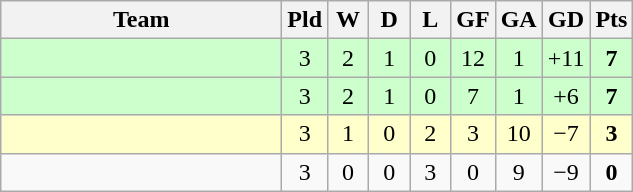<table class="wikitable" style="text-align:center;">
<tr>
<th width=180>Team</th>
<th width=20>Pld</th>
<th width=20>W</th>
<th width=20>D</th>
<th width=20>L</th>
<th width=20>GF</th>
<th width=20>GA</th>
<th width=20>GD</th>
<th width=20>Pts</th>
</tr>
<tr bgcolor="ccffcc">
<td align="left"></td>
<td>3</td>
<td>2</td>
<td>1</td>
<td>0</td>
<td>12</td>
<td>1</td>
<td>+11</td>
<td><strong>7</strong></td>
</tr>
<tr bgcolor="ccffcc">
<td align="left"></td>
<td>3</td>
<td>2</td>
<td>1</td>
<td>0</td>
<td>7</td>
<td>1</td>
<td>+6</td>
<td><strong>7</strong></td>
</tr>
<tr bgcolor="ffffcc">
<td align="left"></td>
<td>3</td>
<td>1</td>
<td>0</td>
<td>2</td>
<td>3</td>
<td>10</td>
<td>−7</td>
<td><strong>3</strong></td>
</tr>
<tr>
<td align="left"><em></em></td>
<td>3</td>
<td>0</td>
<td>0</td>
<td>3</td>
<td>0</td>
<td>9</td>
<td>−9</td>
<td><strong>0</strong></td>
</tr>
</table>
